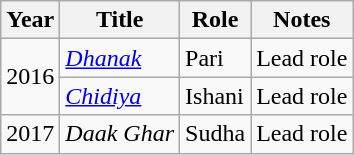<table class="wikitable sortable">
<tr>
<th>Year</th>
<th>Title</th>
<th>Role</th>
<th class="unsortable">Notes</th>
</tr>
<tr>
<td rowspan="2">2016</td>
<td><em><a href='#'>Dhanak</a></em></td>
<td>Pari</td>
<td>Lead role</td>
</tr>
<tr>
<td><em><a href='#'>Chidiya</a></em></td>
<td>Ishani</td>
<td>Lead role</td>
</tr>
<tr>
<td>2017</td>
<td><em>Daak Ghar</em></td>
<td>Sudha</td>
<td>Lead role</td>
</tr>
</table>
